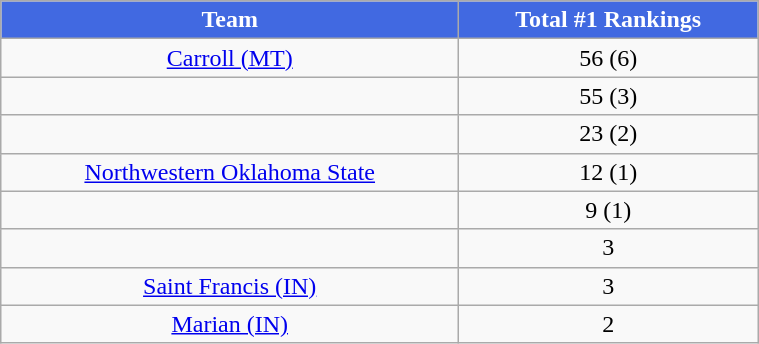<table class="wikitable" style="width:40%;">
<tr>
<th style="background:#4169E1; color:white;">Team</th>
<th style="background:#4169E1; color:white;">Total #1 Rankings</th>
</tr>
<tr style="text-align:center;">
<td><a href='#'>Carroll (MT)</a></td>
<td>56 (6)</td>
</tr>
<tr style="text-align:center;">
<td></td>
<td>55 (3)</td>
</tr>
<tr style="text-align:center;">
<td></td>
<td>23 (2)</td>
</tr>
<tr style="text-align:center;">
<td><a href='#'>Northwestern Oklahoma State</a></td>
<td>12 (1)</td>
</tr>
<tr style="text-align:center;">
<td></td>
<td>9 (1)</td>
</tr>
<tr style="text-align:center;">
<td></td>
<td>3</td>
</tr>
<tr style="text-align:center;">
<td><a href='#'>Saint Francis (IN)</a></td>
<td>3</td>
</tr>
<tr style="text-align:center;">
<td><a href='#'>Marian (IN)</a></td>
<td>2</td>
</tr>
</table>
